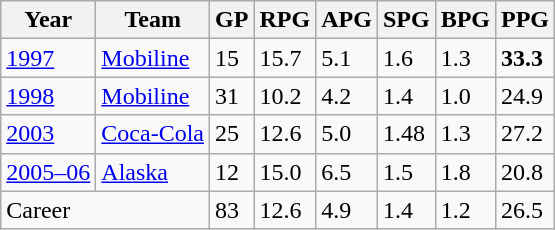<table class="wikitable sortable">
<tr>
<th>Year</th>
<th>Team</th>
<th>GP</th>
<th>RPG</th>
<th>APG</th>
<th>SPG</th>
<th>BPG</th>
<th>PPG</th>
</tr>
<tr>
<td><a href='#'>1997</a></td>
<td><a href='#'>Mobiline</a></td>
<td>15</td>
<td>15.7</td>
<td>5.1</td>
<td>1.6</td>
<td>1.3</td>
<td><strong>33.3</strong></td>
</tr>
<tr>
<td><a href='#'>1998</a></td>
<td><a href='#'>Mobiline</a></td>
<td>31</td>
<td>10.2</td>
<td>4.2</td>
<td>1.4</td>
<td>1.0</td>
<td>24.9</td>
</tr>
<tr>
<td><a href='#'>2003</a></td>
<td><a href='#'>Coca-Cola</a></td>
<td>25</td>
<td>12.6</td>
<td>5.0</td>
<td>1.48</td>
<td>1.3</td>
<td>27.2</td>
</tr>
<tr>
<td><a href='#'>2005–06</a></td>
<td><a href='#'>Alaska</a></td>
<td>12</td>
<td>15.0</td>
<td>6.5</td>
<td>1.5</td>
<td>1.8</td>
<td>20.8</td>
</tr>
<tr>
<td colspan="2">Career</td>
<td>83</td>
<td>12.6</td>
<td>4.9</td>
<td>1.4</td>
<td>1.2</td>
<td>26.5</td>
</tr>
</table>
